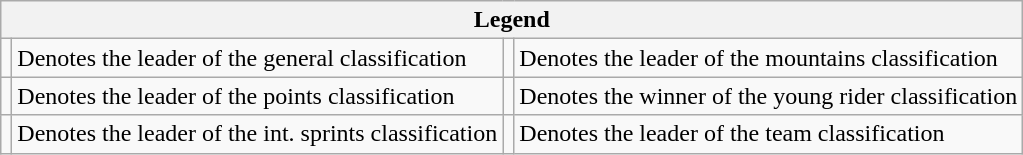<table class="wikitable noresize">
<tr>
<th colspan="4">Legend</th>
</tr>
<tr>
<td></td>
<td>Denotes the leader of the general classification</td>
<td></td>
<td>Denotes the leader of the mountains classification</td>
</tr>
<tr>
<td></td>
<td>Denotes the leader of the points classification</td>
<td></td>
<td>Denotes the winner of the young rider classification</td>
</tr>
<tr>
<td></td>
<td>Denotes the leader of the int. sprints classification</td>
<td></td>
<td>Denotes the leader of the team classification</td>
</tr>
</table>
